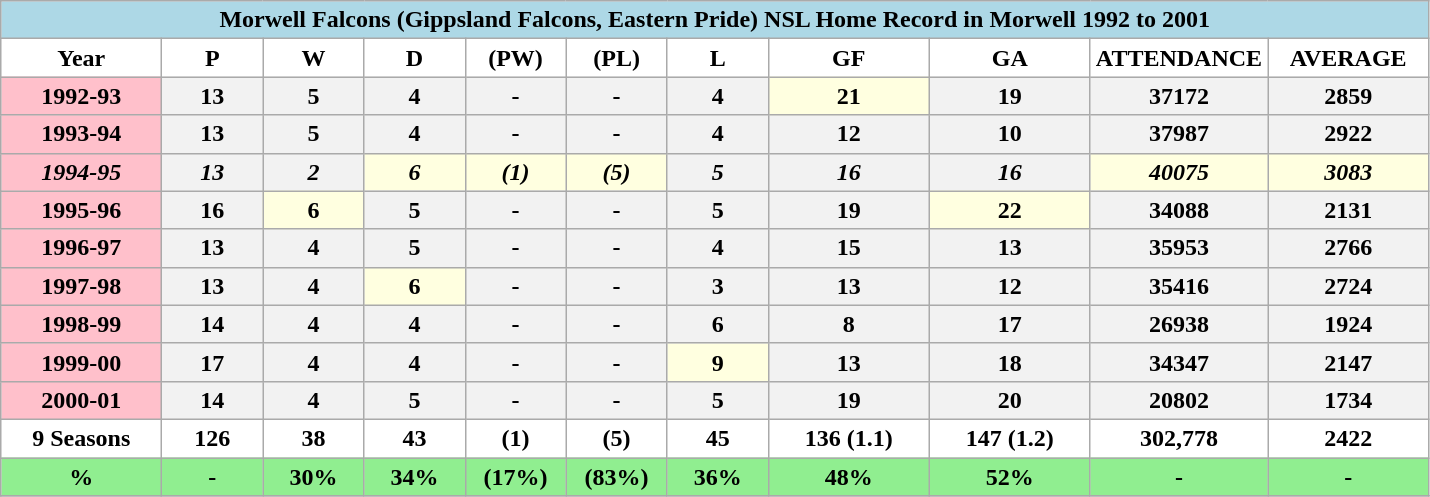<table class="wikitable">
<tr>
<th colspan=11 align="center" style="background:lightblue">Morwell Falcons (Gippsland Falcons, Eastern Pride) NSL Home Record in Morwell 1992 to 2001</th>
</tr>
<tr>
<th align="center" width="100" align="center" style="background:white">Year</th>
<th align="center" width="60" align="center" style="background:white">P</th>
<th align="center" width="60" align="center" style="background:white">W</th>
<th align="center" width="60" align="center" style="background:white">D</th>
<th align="center" width="60" align="center" style="background:white">(PW)</th>
<th align="center" width="60" align="center" style="background:white">(PL)</th>
<th align="center" width="60" align="center" style="background:white">L</th>
<th align="center" width="100" align="center" style="background:white">GF</th>
<th align="center" width="100" align="center" style="background:white">GA</th>
<th align="center" width="100" align="center" style="background:white">ATTENDANCE</th>
<th align="center" width="100" align="center" style="background:white">AVERAGE</th>
</tr>
<tr>
<th align="center" style="background:pink">1992-93</th>
<th>13</th>
<th>5</th>
<th>4</th>
<th>-</th>
<th>-</th>
<th>4</th>
<th align="center" style="background:LightYellow">21</th>
<th>19</th>
<th>37172</th>
<th>2859</th>
</tr>
<tr>
<th align="center" style="background:pink">1993-94</th>
<th>13</th>
<th>5</th>
<th>4</th>
<th>-</th>
<th>-</th>
<th>4</th>
<th>12</th>
<th>10</th>
<th>37987</th>
<th>2922</th>
</tr>
<tr>
<th align="center" style="background:pink"><em>1994-95</em></th>
<th><em>13</em></th>
<th><em>	2</em></th>
<th align="center" style="background:LightYellow"><em>6</em></th>
<th align="center" style="background:LightYellow"><em>(1)</em></th>
<th align="center" style="background:LightYellow"><em>	(5)</em></th>
<th><em>5</em></th>
<th><em>	16</em></th>
<th><em>16</em></th>
<th align="center" style="background:LightYellow"><em>40075</em></th>
<th align="center" style="background:LightYellow"><em>3083</em></th>
</tr>
<tr>
<th align="center" style="background:pink">1995-96</th>
<th>16</th>
<th align="center" style="background:LightYellow">6</th>
<th>5</th>
<th>-</th>
<th>-</th>
<th>5</th>
<th>19</th>
<th align="center" style="background:LightYellow">22</th>
<th>34088</th>
<th>2131</th>
</tr>
<tr>
<th align="center" style="background:pink">1996-97</th>
<th>13</th>
<th>4</th>
<th>5</th>
<th>-</th>
<th>-</th>
<th>4</th>
<th>15</th>
<th>13</th>
<th>35953</th>
<th>2766</th>
</tr>
<tr>
<th align="center" style="background:pink">1997-98</th>
<th>13</th>
<th>4</th>
<th align="center" style="background:LightYellow">6</th>
<th>-</th>
<th>-</th>
<th>3</th>
<th>13</th>
<th>12</th>
<th>35416</th>
<th>2724</th>
</tr>
<tr>
<th align="center" style="background:pink">1998-99</th>
<th>14</th>
<th>4</th>
<th>4</th>
<th>-</th>
<th>-</th>
<th>6</th>
<th>8</th>
<th>17</th>
<th>26938</th>
<th>1924</th>
</tr>
<tr>
<th align="center" style="background:pink">1999-00</th>
<th>17</th>
<th>4</th>
<th>4</th>
<th>-</th>
<th>-</th>
<th align="center" style="background:LightYellow">9</th>
<th>13</th>
<th>18</th>
<th>34347</th>
<th>2147</th>
</tr>
<tr>
<th align="center" style="background:pink">2000-01</th>
<th>14</th>
<th>4</th>
<th>5</th>
<th>-</th>
<th>-</th>
<th>5</th>
<th>19</th>
<th>20</th>
<th>20802</th>
<th>1734</th>
</tr>
<tr>
<th align="center" style="background:white">9 Seasons</th>
<th align="center" style="background:white">126</th>
<th align="center" style="background:white">38</th>
<th align="center" style="background:white">43</th>
<th align="center" style="background:white">(1)</th>
<th align="center" style="background:white">(5)</th>
<th align="center" style="background:white">45</th>
<th align="center" style="background:white">136 (1.1)</th>
<th align="center" style="background:white">147 (1.2)</th>
<th align="center" style="background:white">302,778</th>
<th align="center" style="background:white">2422</th>
</tr>
<tr>
<th align="center" style="background:lightgreen">%</th>
<th align="center" style="background:lightgreen">-</th>
<th align="center" style="background:lightgreen">30%</th>
<th align="center" style="background:lightgreen">34%</th>
<th align="center" style="background:lightgreen">(17%)</th>
<th align="center" style="background:lightgreen">(83%)</th>
<th align="center" style="background:lightgreen">36%</th>
<th align="center" style="background:lightgreen">48%</th>
<th align="center" style="background:lightgreen">52%</th>
<th align="center" style="background:lightgreen">-</th>
<th align="center" style="background:lightgreen">-</th>
</tr>
<tr>
</tr>
</table>
